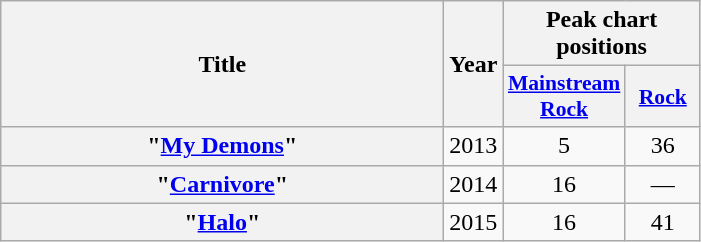<table class="wikitable plainrowheaders" style="text-align:center;">
<tr>
<th scope="col" rowspan="2" style="width:18em;">Title</th>
<th scope="col" rowspan="2">Year</th>
<th scope="col" colspan="2">Peak chart positions</th>
</tr>
<tr>
<th scope="col" style="width:4em;font-size:90%;"><a href='#'>Mainstream Rock</a></th>
<th scope="col" style="width:3em;font-size:90%;"><a href='#'>Rock</a><br></th>
</tr>
<tr>
<th scope="row">"<a href='#'>My Demons</a>"</th>
<td>2013</td>
<td>5</td>
<td>36</td>
</tr>
<tr>
<th scope="row">"<a href='#'>Carnivore</a>"</th>
<td>2014</td>
<td>16</td>
<td>—</td>
</tr>
<tr>
<th scope="row">"<a href='#'>Halo</a>"</th>
<td>2015</td>
<td>16</td>
<td>41</td>
</tr>
</table>
